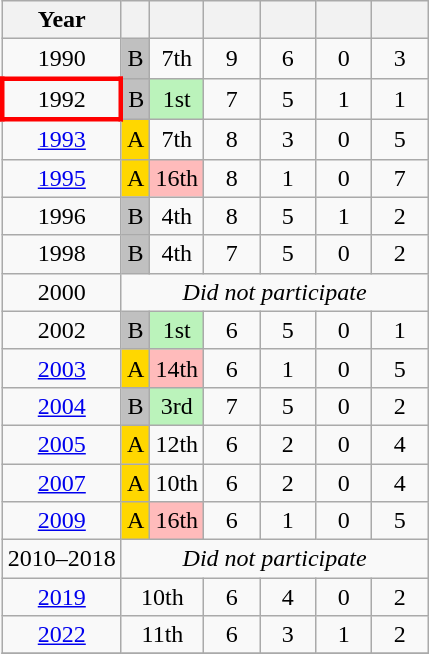<table class="wikitable" style="text-align:center">
<tr>
<th>Year</th>
<th></th>
<th></th>
<th width=30></th>
<th width=30></th>
<th width=30></th>
<th width=30></th>
</tr>
<tr>
<td> 1990</td>
<td bgcolor=silver>B</td>
<td>7th</td>
<td>9</td>
<td>6</td>
<td>0</td>
<td>3</td>
</tr>
<tr>
<td style="border: 3px solid red"> 1992</td>
<td bgcolor=silver>B</td>
<td Bgcolor=#BBF3BB>1st</td>
<td>7</td>
<td>5</td>
<td>1</td>
<td>1</td>
</tr>
<tr>
<td> <a href='#'>1993</a></td>
<td bgcolor=gold>A</td>
<td>7th</td>
<td>8</td>
<td>3</td>
<td>0</td>
<td>5</td>
</tr>
<tr>
<td> <a href='#'>1995</a></td>
<td bgcolor=gold>A</td>
<td Bgcolor=#FFBBBB>16th</td>
<td>8</td>
<td>1</td>
<td>0</td>
<td>7</td>
</tr>
<tr>
<td> 1996</td>
<td bgcolor=silver>B</td>
<td>4th</td>
<td>8</td>
<td>5</td>
<td>1</td>
<td>2</td>
</tr>
<tr>
<td> 1998</td>
<td bgcolor=silver>B</td>
<td>4th</td>
<td>7</td>
<td>5</td>
<td>0</td>
<td>2</td>
</tr>
<tr>
<td>2000</td>
<td colspan=6><em>Did not participate</em></td>
</tr>
<tr>
<td> 2002</td>
<td bgcolor=silver>B</td>
<td bgcolor=#BBF3BB>1st</td>
<td>6</td>
<td>5</td>
<td>0</td>
<td>1</td>
</tr>
<tr>
<td> <a href='#'>2003</a></td>
<td bgcolor=gold>A</td>
<td bgcolor=#FFBBBB>14th</td>
<td>6</td>
<td>1</td>
<td>0</td>
<td>5</td>
</tr>
<tr>
<td> <a href='#'>2004</a></td>
<td bgcolor=silver>B</td>
<td bgcolor=#BBF3BB>3rd</td>
<td>7</td>
<td>5</td>
<td>0</td>
<td>2</td>
</tr>
<tr>
<td> <a href='#'>2005</a></td>
<td bgcolor=gold>A</td>
<td>12th</td>
<td>6</td>
<td>2</td>
<td>0</td>
<td>4</td>
</tr>
<tr>
<td> <a href='#'>2007</a></td>
<td bgcolor=gold>A</td>
<td>10th</td>
<td>6</td>
<td>2</td>
<td>0</td>
<td>4</td>
</tr>
<tr>
<td> <a href='#'>2009</a></td>
<td bgcolor=gold>A</td>
<td bgcolor=#FFBBBB>16th</td>
<td>6</td>
<td>1</td>
<td>0</td>
<td>5</td>
</tr>
<tr>
<td>2010–2018</td>
<td colspan=6><em>Did not participate</em></td>
</tr>
<tr>
<td> <a href='#'>2019</a></td>
<td colspan=2>10th</td>
<td>6</td>
<td>4</td>
<td>0</td>
<td>2</td>
</tr>
<tr>
<td> <a href='#'>2022</a></td>
<td colspan=2>11th</td>
<td>6</td>
<td>3</td>
<td>1</td>
<td>2</td>
</tr>
<tr>
</tr>
</table>
